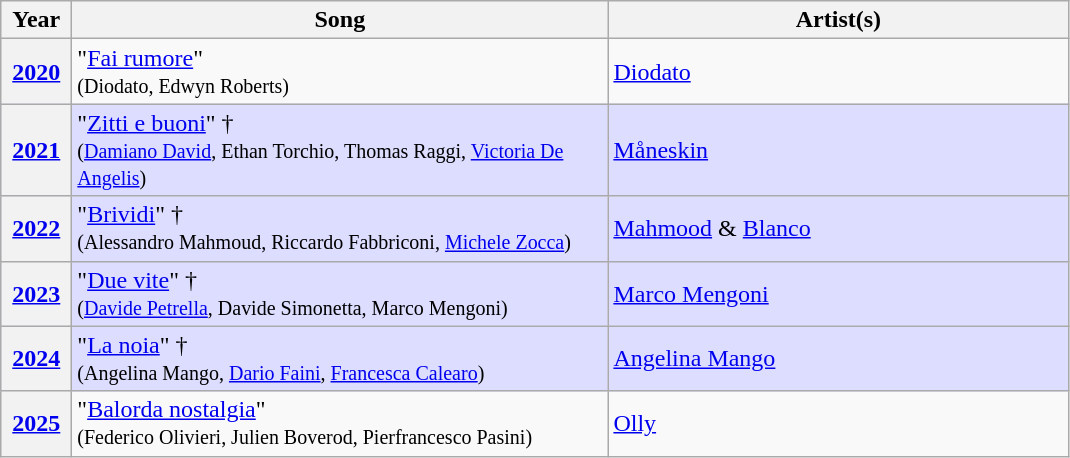<table class="wikitable plainrowheaders">
<tr>
<th style="width:40px;">Year</th>
<th style="width:350px;">Song</th>
<th style="width:300px;">Artist(s)</th>
</tr>
<tr>
<th scope="row"><a href='#'>2020</a></th>
<td>"<a href='#'>Fai rumore</a>"<br><small>(Diodato, Edwyn Roberts)</small></td>
<td><a href='#'>Diodato</a></td>
</tr>
<tr style="background-color:#DDF;">
<th scope="row"><a href='#'>2021</a></th>
<td>"<a href='#'>Zitti e buoni</a>" †<br><small>(<a href='#'>Damiano David</a>, Ethan Torchio, Thomas Raggi, <a href='#'>Victoria De Angelis</a>)</small></td>
<td><a href='#'>Måneskin</a></td>
</tr>
<tr style="background-color:#DDF;">
<th scope="row"><a href='#'>2022</a></th>
<td>"<a href='#'>Brividi</a>" †<br><small>(Alessandro Mahmoud, Riccardo Fabbriconi, <a href='#'>Michele Zocca</a>)</small></td>
<td><a href='#'>Mahmood</a> & <a href='#'>Blanco</a></td>
</tr>
<tr style="background-color:#DDF;">
<th scope="row"><a href='#'>2023</a></th>
<td>"<a href='#'>Due vite</a>" †<br><small>(<a href='#'>Davide Petrella</a>, Davide Simonetta, Marco Mengoni)</small></td>
<td><a href='#'>Marco Mengoni</a></td>
</tr>
<tr style="background-color:#DDF;">
<th scope="row"><a href='#'>2024</a></th>
<td>"<a href='#'>La noia</a>" †<br><small>(Angelina Mango, <a href='#'>Dario Faini</a>, <a href='#'>Francesca Calearo</a>)</small></td>
<td><a href='#'>Angelina Mango</a></td>
</tr>
<tr>
<th scope="row"><a href='#'>2025</a></th>
<td>"<a href='#'>Balorda nostalgia</a>" <br><small>(Federico Olivieri, Julien Boverod, Pierfrancesco Pasini)</small></td>
<td><a href='#'>Olly</a></td>
</tr>
</table>
